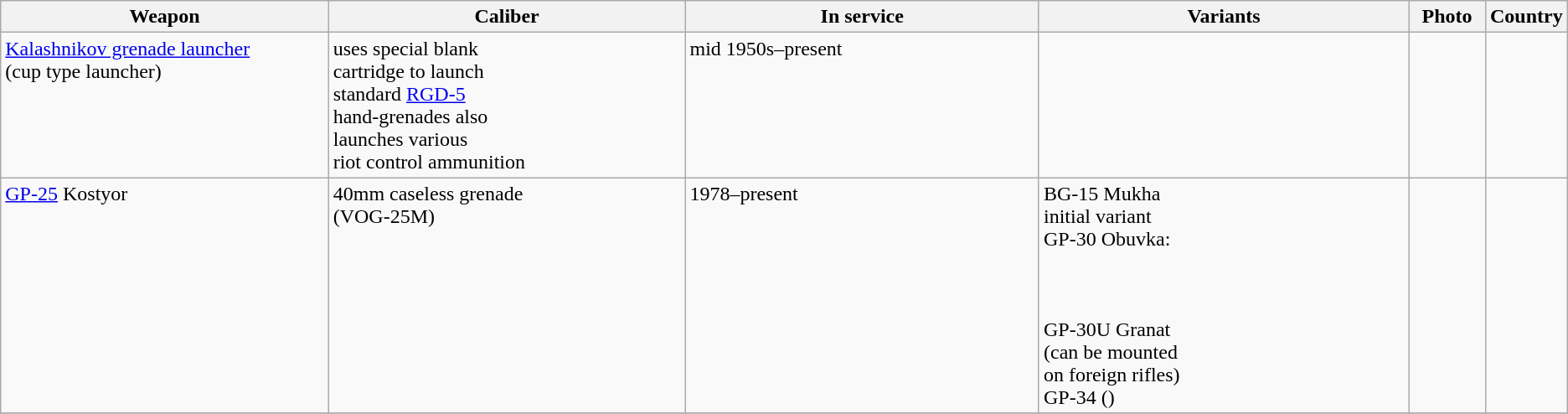<table class="wikitable">
<tr>
<th style="width:22%;", align=left>Weapon</th>
<th style="width:24%;", align=left>Caliber</th>
<th style="width:24%;", align=left>In service</th>
<th style="width:25%;", align=left>Variants</th>
<th style="width:29%;">Photo</th>
<th style="width:16%;", align=left>Country</th>
</tr>
<tr>
<td align=left, valign=top><a href='#'>Kalashnikov grenade launcher</a><br>(cup type launcher)</td>
<td align=left, valign=top>uses special blank<br>cartridge to launch<br>standard <a href='#'>RGD-5</a><br>hand-grenades also<br>launches various<br>riot control ammunition</td>
<td align=left, valign=top>mid 1950s–present</td>
<td align=left, valign=top></td>
<td align=left, valign=top></td>
<td></td>
</tr>
<tr>
<td align=left, valign=top><a href='#'>GP-25</a> Kostyor</td>
<td align=left, valign=top>40mm caseless grenade<br>(VOG-25M)</td>
<td align=left, valign=top>1978–present</td>
<td align=left, valign=top>BG-15 Mukha<br>initial variant<br>GP-30 Obuvka:<br><br><br> <br>GP-30U Granat<br>(can be mounted<br>on foreign rifles)<br>GP-34 ()</td>
<td align=center, valign=top></td>
<td></td>
</tr>
<tr>
</tr>
</table>
